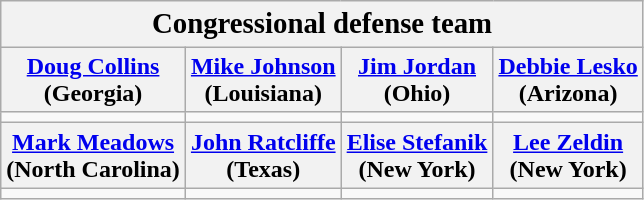<table class="wikitable">
<tr>
<th colspan="4" style="text-align:center; font-size:120%;">Congressional defense team</th>
</tr>
<tr>
<th><a href='#'>Doug Collins</a><br>(Georgia)</th>
<th><a href='#'>Mike Johnson</a><br>(Louisiana)</th>
<th><a href='#'>Jim Jordan</a><br>(Ohio)</th>
<th><a href='#'>Debbie Lesko</a><br>(Arizona)</th>
</tr>
<tr>
<td></td>
<td></td>
<td></td>
<td></td>
</tr>
<tr>
<th><a href='#'>Mark Meadows</a><br>(North Carolina)</th>
<th><a href='#'>John Ratcliffe</a><br>(Texas)</th>
<th><a href='#'>Elise Stefanik</a><br>(New York)</th>
<th><a href='#'>Lee Zeldin</a><br>(New York)</th>
</tr>
<tr>
<td></td>
<td></td>
<td></td>
<td></td>
</tr>
</table>
